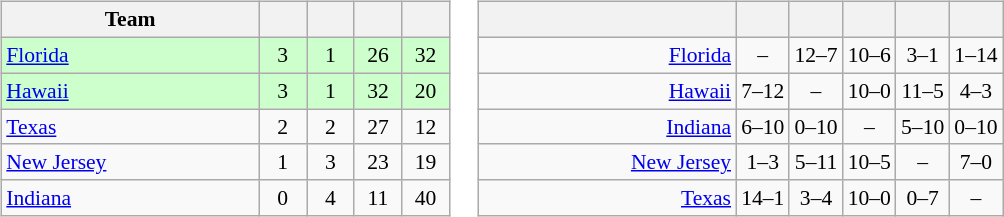<table>
<tr>
<td><br><table class="wikitable" style="text-align: center; font-size: 90%;">
<tr>
<th width=165>Team</th>
<th width=25></th>
<th width=25></th>
<th width=25></th>
<th width=25></th>
</tr>
<tr bgcolor="#ccffcc">
<td align="left"> <a href='#'>Florida</a></td>
<td>3</td>
<td>1</td>
<td>26</td>
<td>32</td>
</tr>
<tr bgcolor="#ccffcc">
<td align="left"> <a href='#'>Hawaii</a></td>
<td>3</td>
<td>1</td>
<td>32</td>
<td>20</td>
</tr>
<tr>
<td align="left"> <a href='#'>Texas</a></td>
<td>2</td>
<td>2</td>
<td>27</td>
<td>12</td>
</tr>
<tr>
<td align="left"> <a href='#'>New Jersey</a></td>
<td>1</td>
<td>3</td>
<td>23</td>
<td>19</td>
</tr>
<tr>
<td align="left"> <a href='#'>Indiana</a></td>
<td>0</td>
<td>4</td>
<td>11</td>
<td>40</td>
</tr>
</table>
</td>
<td><br><table class="wikitable" style="text-align:center; font-size:90%;">
<tr>
<th width=165> </th>
<th></th>
<th></th>
<th></th>
<th></th>
<th></th>
</tr>
<tr>
<td style="text-align:right;"><a href='#'>Florida</a> </td>
<td>–</td>
<td>12–7</td>
<td>10–6</td>
<td>3–1</td>
<td>1–14</td>
</tr>
<tr>
<td style="text-align:right;"><a href='#'>Hawaii</a> </td>
<td>7–12</td>
<td>–</td>
<td>10–0</td>
<td>11–5</td>
<td>4–3</td>
</tr>
<tr>
<td style="text-align:right;"><a href='#'>Indiana</a> </td>
<td>6–10</td>
<td>0–10</td>
<td>–</td>
<td>5–10</td>
<td>0–10</td>
</tr>
<tr>
<td style="text-align:right;"><a href='#'>New Jersey</a> </td>
<td>1–3</td>
<td>5–11</td>
<td>10–5</td>
<td>–</td>
<td>7–0</td>
</tr>
<tr>
<td style="text-align:right;"><a href='#'>Texas</a> </td>
<td>14–1</td>
<td>3–4</td>
<td>10–0</td>
<td>0–7</td>
<td>–</td>
</tr>
</table>
</td>
</tr>
</table>
